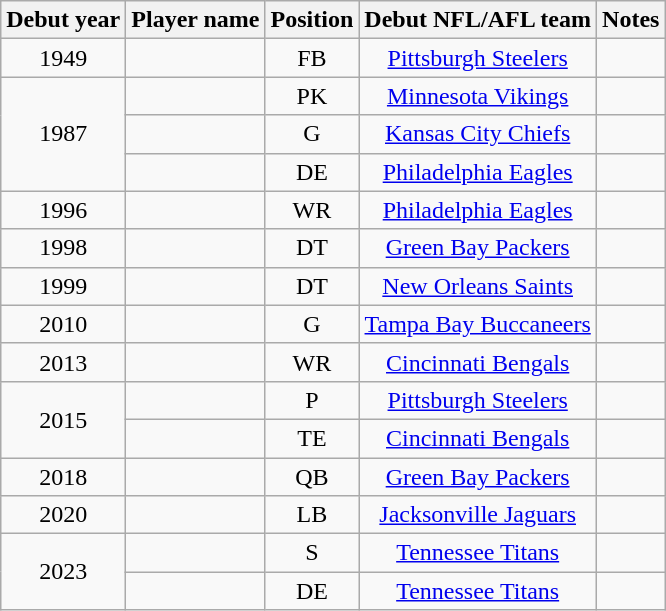<table class="wikitable sortable" style="text-align: center;">
<tr>
<th>Debut year</th>
<th>Player name</th>
<th>Position</th>
<th>Debut NFL/AFL team</th>
<th>Notes</th>
</tr>
<tr>
<td align="center">1949</td>
<td align="center"></td>
<td align="center">FB</td>
<td align="center"><a href='#'>Pittsburgh Steelers</a></td>
<td align="center"></td>
</tr>
<tr>
<td rowspan="3">1987</td>
<td align="center"></td>
<td align="center">PK</td>
<td align="center"><a href='#'>Minnesota Vikings</a></td>
<td align="center"></td>
</tr>
<tr>
<td align="center"></td>
<td align="center">G</td>
<td align="center"><a href='#'>Kansas City Chiefs</a></td>
<td align="center"></td>
</tr>
<tr>
<td align="center"></td>
<td align="center">DE</td>
<td align="center"><a href='#'>Philadelphia Eagles</a></td>
<td align="center"></td>
</tr>
<tr>
<td align="center">1996</td>
<td align="center"></td>
<td align="center">WR</td>
<td align="center"><a href='#'>Philadelphia Eagles</a></td>
<td align="center"></td>
</tr>
<tr>
<td align="center">1998</td>
<td align="center"></td>
<td align="center">DT</td>
<td align="center"><a href='#'>Green Bay Packers</a></td>
<td align="center"></td>
</tr>
<tr>
<td align="center">1999</td>
<td align="center"></td>
<td align="center">DT</td>
<td align="center"><a href='#'>New Orleans Saints</a></td>
<td align="center"></td>
</tr>
<tr>
<td align="center">2010</td>
<td align="center"></td>
<td align="center">G</td>
<td align="center"><a href='#'>Tampa Bay Buccaneers</a></td>
<td align="center"></td>
</tr>
<tr>
<td align="center">2013</td>
<td align="center"></td>
<td align="center">WR</td>
<td align="center"><a href='#'>Cincinnati Bengals</a></td>
<td align="center"></td>
</tr>
<tr>
<td rowspan="2">2015</td>
<td align="center"></td>
<td align="center">P</td>
<td align="center"><a href='#'>Pittsburgh Steelers</a></td>
<td align="center"></td>
</tr>
<tr>
<td align="center"></td>
<td align="center">TE</td>
<td align="center"><a href='#'>Cincinnati Bengals</a></td>
<td align="center"></td>
</tr>
<tr>
<td align="center">2018</td>
<td align="center"></td>
<td align="center">QB</td>
<td align="center"><a href='#'>Green Bay Packers</a></td>
<td align="center"></td>
</tr>
<tr>
<td align="center">2020</td>
<td align="center"></td>
<td align="center">LB</td>
<td align="center"><a href='#'>Jacksonville Jaguars</a></td>
<td align="center"></td>
</tr>
<tr>
<td rowspan="2">2023</td>
<td align="center"></td>
<td align="center">S</td>
<td align="center"><a href='#'>Tennessee Titans</a></td>
<td align="center"></td>
</tr>
<tr>
<td align="center"></td>
<td align="center">DE</td>
<td align="center"><a href='#'>Tennessee Titans</a></td>
<td align="center"></td>
</tr>
</table>
